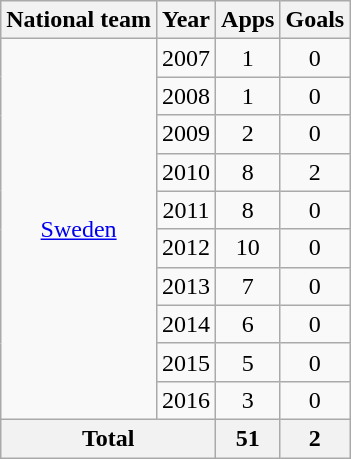<table class="wikitable" style="text-align:center">
<tr>
<th>National team</th>
<th>Year</th>
<th>Apps</th>
<th>Goals</th>
</tr>
<tr>
<td rowspan="10"><a href='#'>Sweden</a></td>
<td>2007</td>
<td>1</td>
<td>0</td>
</tr>
<tr>
<td>2008</td>
<td>1</td>
<td>0</td>
</tr>
<tr>
<td>2009</td>
<td>2</td>
<td>0</td>
</tr>
<tr>
<td>2010</td>
<td>8</td>
<td>2</td>
</tr>
<tr>
<td>2011</td>
<td>8</td>
<td>0</td>
</tr>
<tr>
<td>2012</td>
<td>10</td>
<td>0</td>
</tr>
<tr>
<td>2013</td>
<td>7</td>
<td>0</td>
</tr>
<tr>
<td>2014</td>
<td>6</td>
<td>0</td>
</tr>
<tr>
<td>2015</td>
<td>5</td>
<td>0</td>
</tr>
<tr>
<td>2016</td>
<td>3</td>
<td>0</td>
</tr>
<tr>
<th colspan="2">Total</th>
<th>51</th>
<th>2</th>
</tr>
</table>
